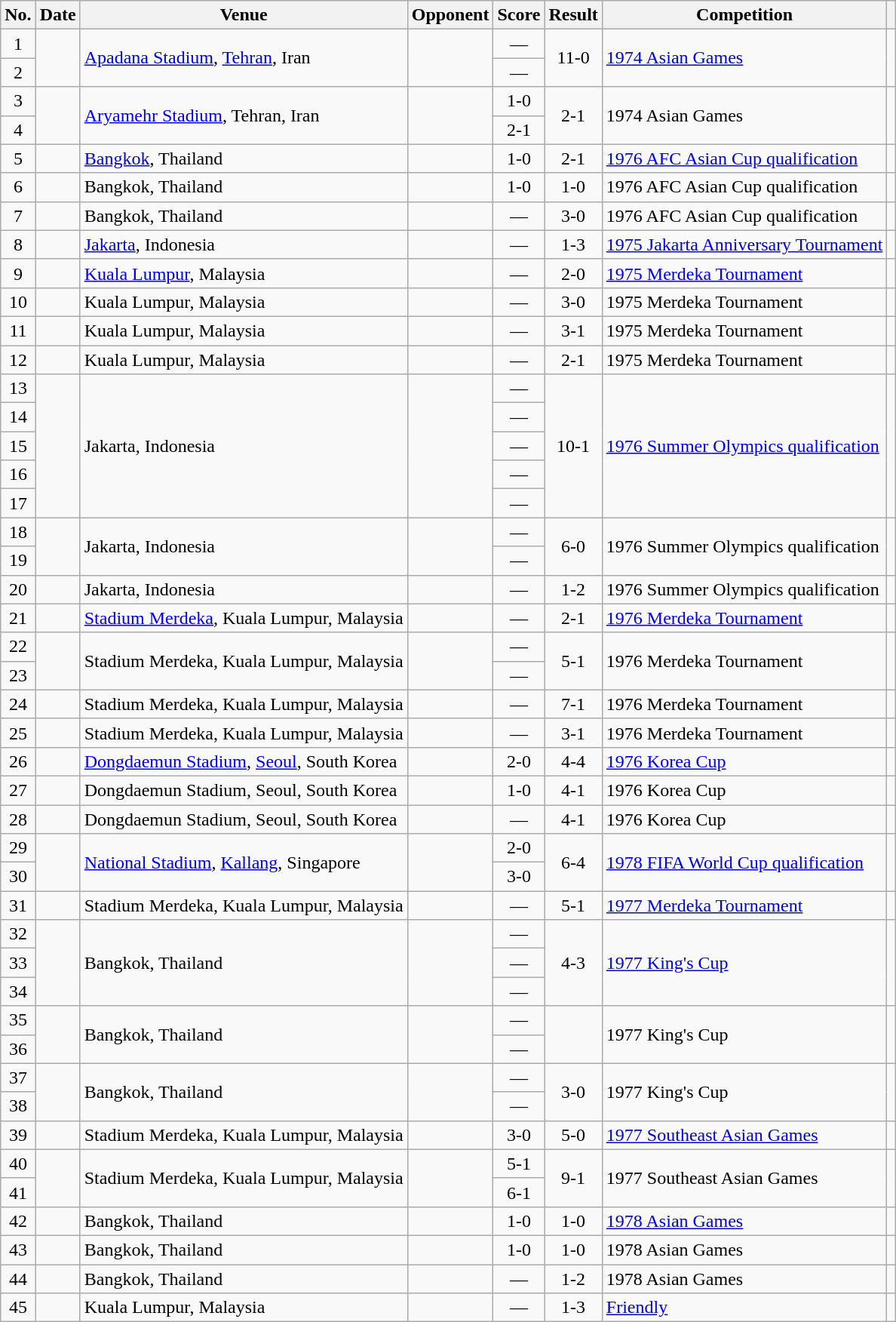<table class="wikitable sortable">
<tr>
<th scope="col">No.</th>
<th scope="col">Date</th>
<th scope="col">Venue</th>
<th scope="col">Opponent</th>
<th scope="col">Score</th>
<th scope="col">Result</th>
<th scope="col">Competition</th>
<th scope="col" class="unsortable"></th>
</tr>
<tr>
<td style="text-align:center">1</td>
<td rowspan="2"></td>
<td rowspan="2"><a href='#'>Apadana Stadium</a>, <a href='#'>Tehran</a>, Iran</td>
<td rowspan="2"></td>
<td style="text-align:center">—</td>
<td rowspan="2" style="text-align:center">11-0</td>
<td rowspan="2"><a href='#'>1974 Asian Games</a></td>
<td rowspan="2"></td>
</tr>
<tr>
<td style="text-align:center">2</td>
<td style="text-align:center">—</td>
</tr>
<tr>
<td style="text-align:center">3</td>
<td rowspan="2"></td>
<td rowspan="2"><a href='#'>Aryamehr Stadium</a>, Tehran, Iran</td>
<td rowspan="2"></td>
<td style="text-align:center">1-0</td>
<td rowspan="2" style="text-align:center">2-1</td>
<td rowspan="2">1974 Asian Games</td>
<td rowspan="2"></td>
</tr>
<tr>
<td style="text-align:center">4</td>
<td style="text-align:center">2-1</td>
</tr>
<tr>
<td style="text-align:center">5</td>
<td></td>
<td><a href='#'>Bangkok</a>, Thailand</td>
<td></td>
<td style="text-align:center">1-0</td>
<td style="text-align:center">2-1</td>
<td><a href='#'>1976 AFC Asian Cup qualification</a></td>
<td></td>
</tr>
<tr>
<td style="text-align:center">6</td>
<td></td>
<td>Bangkok, Thailand</td>
<td></td>
<td style="text-align:center">1-0</td>
<td style="text-align:center">1-0</td>
<td>1976 AFC Asian Cup qualification</td>
<td></td>
</tr>
<tr>
<td style="text-align:center">7</td>
<td></td>
<td>Bangkok, Thailand</td>
<td></td>
<td style="text-align:center">—</td>
<td style="text-align:center">3-0</td>
<td>1976 AFC Asian Cup qualification</td>
<td></td>
</tr>
<tr>
<td style="text-align:center">8</td>
<td></td>
<td><a href='#'>Jakarta</a>, Indonesia</td>
<td></td>
<td style="text-align:center">—</td>
<td style="text-align:center">1-3</td>
<td><a href='#'>1975 Jakarta Anniversary Tournament</a></td>
<td></td>
</tr>
<tr>
<td style="text-align:center">9</td>
<td></td>
<td><a href='#'>Kuala Lumpur</a>, Malaysia</td>
<td></td>
<td style="text-align:center">—</td>
<td style="text-align:center">2-0</td>
<td><a href='#'>1975 Merdeka Tournament</a></td>
<td></td>
</tr>
<tr>
<td style="text-align:center">10</td>
<td></td>
<td>Kuala Lumpur, Malaysia</td>
<td></td>
<td style="text-align:center">—</td>
<td style="text-align:center">3-0</td>
<td>1975 Merdeka Tournament</td>
<td></td>
</tr>
<tr>
<td style="text-align:center">11</td>
<td></td>
<td>Kuala Lumpur, Malaysia</td>
<td></td>
<td style="text-align:center">—</td>
<td style="text-align:center">3-1</td>
<td>1975 Merdeka Tournament</td>
<td></td>
</tr>
<tr>
<td style="text-align:center">12</td>
<td></td>
<td>Kuala Lumpur, Malaysia</td>
<td></td>
<td style="text-align:center">—</td>
<td style="text-align:center">2-1</td>
<td>1975 Merdeka Tournament</td>
<td></td>
</tr>
<tr>
<td style="text-align:center">13</td>
<td rowspan="5"></td>
<td rowspan="5">Jakarta, Indonesia</td>
<td rowspan="5"></td>
<td style="text-align:center">—</td>
<td rowspan="5" style="text-align:center">10-1</td>
<td rowspan="5"><a href='#'>1976 Summer Olympics qualification</a></td>
<td rowspan="5"></td>
</tr>
<tr>
<td style="text-align:center">14</td>
<td style="text-align:center">—</td>
</tr>
<tr>
<td style="text-align:center">15</td>
<td style="text-align:center">—</td>
</tr>
<tr>
<td style="text-align:center">16</td>
<td style="text-align:center">—</td>
</tr>
<tr>
<td style="text-align:center">17</td>
<td style="text-align:center">—</td>
</tr>
<tr>
<td style="text-align:center">18</td>
<td rowspan="2"></td>
<td rowspan="2">Jakarta, Indonesia</td>
<td rowspan="2"></td>
<td style="text-align:center">—</td>
<td rowspan="2" style="text-align:center">6-0</td>
<td rowspan="2">1976 Summer Olympics qualification</td>
<td rowspan="2"></td>
</tr>
<tr>
<td style="text-align:center">19</td>
<td style="text-align:center">—</td>
</tr>
<tr>
<td style="text-align:center">20</td>
<td></td>
<td>Jakarta, Indonesia</td>
<td></td>
<td style="text-align:center">—</td>
<td style="text-align:center">1-2</td>
<td>1976 Summer Olympics qualification</td>
<td></td>
</tr>
<tr>
<td style="text-align:center">21</td>
<td></td>
<td><a href='#'>Stadium Merdeka</a>, Kuala Lumpur, Malaysia</td>
<td></td>
<td style="text-align:center">—</td>
<td style="text-align:center">2-1</td>
<td><a href='#'>1976 Merdeka Tournament</a></td>
<td></td>
</tr>
<tr>
<td style="text-align:center">22</td>
<td rowspan="2"></td>
<td rowspan="2">Stadium Merdeka, Kuala Lumpur, Malaysia</td>
<td rowspan="2"></td>
<td style="text-align:center">—</td>
<td rowspan="2" style="text-align:center">5-1</td>
<td rowspan="2">1976 Merdeka Tournament</td>
<td rowspan="2"></td>
</tr>
<tr>
<td style="text-align:center">23</td>
<td style="text-align:center">—</td>
</tr>
<tr>
<td style="text-align:center">24</td>
<td></td>
<td>Stadium Merdeka, Kuala Lumpur, Malaysia</td>
<td></td>
<td style="text-align:center">—</td>
<td style="text-align:center">7-1</td>
<td>1976 Merdeka Tournament</td>
<td></td>
</tr>
<tr>
<td style="text-align:center">25</td>
<td></td>
<td>Stadium Merdeka, Kuala Lumpur, Malaysia</td>
<td></td>
<td style="text-align:center">—</td>
<td style="text-align:center">3-1</td>
<td>1976 Merdeka Tournament</td>
<td></td>
</tr>
<tr>
<td style="text-align:center">26</td>
<td></td>
<td><a href='#'>Dongdaemun Stadium</a>, <a href='#'>Seoul</a>, South Korea</td>
<td></td>
<td style="text-align:center">2-0</td>
<td style="text-align:center">4-4</td>
<td><a href='#'>1976 Korea Cup</a></td>
<td></td>
</tr>
<tr>
<td style="text-align:center">27</td>
<td></td>
<td>Dongdaemun Stadium, Seoul, South Korea</td>
<td></td>
<td style="text-align:center">1-0</td>
<td style="text-align:center">4-1</td>
<td>1976 Korea Cup</td>
<td></td>
</tr>
<tr>
<td style="text-align:center">28</td>
<td></td>
<td>Dongdaemun Stadium, Seoul, South Korea</td>
<td></td>
<td style="text-align:center">—</td>
<td style="text-align:center">4-1</td>
<td>1976 Korea Cup</td>
<td></td>
</tr>
<tr>
<td style="text-align:center">29</td>
<td rowspan="2"></td>
<td rowspan="2"><a href='#'>National Stadium</a>, <a href='#'>Kallang</a>, Singapore</td>
<td rowspan="2"></td>
<td style="text-align:center">2-0</td>
<td rowspan="2" style="text-align:center">6-4</td>
<td rowspan="2"><a href='#'>1978 FIFA World Cup qualification</a></td>
<td rowspan="2"></td>
</tr>
<tr>
<td style="text-align:center">30</td>
<td style="text-align:center">3-0</td>
</tr>
<tr>
<td style="text-align:center">31</td>
<td></td>
<td>Stadium Merdeka, Kuala Lumpur, Malaysia</td>
<td></td>
<td style="text-align:center">—</td>
<td style="text-align:center">5-1</td>
<td><a href='#'>1977 Merdeka Tournament</a></td>
<td></td>
</tr>
<tr>
<td style="text-align:center">32</td>
<td rowspan="3"></td>
<td rowspan="3">Bangkok, Thailand</td>
<td rowspan="3"></td>
<td style="text-align:center">—</td>
<td rowspan="3" style="text-align:center">4-3</td>
<td rowspan="3"><a href='#'>1977 King's Cup</a></td>
<td rowspan="3"></td>
</tr>
<tr>
<td style="text-align:center">33</td>
<td style="text-align:center">—</td>
</tr>
<tr>
<td style="text-align:center">34</td>
<td style="text-align:center">—</td>
</tr>
<tr>
<td style="text-align:center">35</td>
<td rowspan="2"></td>
<td rowspan="2">Bangkok, Thailand</td>
<td rowspan="2"></td>
<td style="text-align:center">—</td>
<td rowspan="2" style="text-align:center"></td>
<td rowspan="2">1977 King's Cup</td>
<td rowspan="2"></td>
</tr>
<tr>
<td style="text-align:center">36</td>
<td style="text-align:center">—</td>
</tr>
<tr>
<td style="text-align:center">37</td>
<td rowspan="2"></td>
<td rowspan="2">Bangkok, Thailand</td>
<td rowspan="2"></td>
<td style="text-align:center">—</td>
<td rowspan="2" style="text-align:center">3-0</td>
<td rowspan="2">1977 King's Cup</td>
<td rowspan="2"></td>
</tr>
<tr>
<td style="text-align:center">38</td>
<td style="text-align:center">—</td>
</tr>
<tr>
<td style="text-align:center">39</td>
<td></td>
<td>Stadium Merdeka, Kuala Lumpur, Malaysia</td>
<td></td>
<td style="text-align:center">3-0</td>
<td style="text-align:center">5-0</td>
<td><a href='#'>1977 Southeast Asian Games</a></td>
<td></td>
</tr>
<tr>
<td style="text-align:center">40</td>
<td rowspan="2"></td>
<td rowspan="2">Stadium Merdeka, Kuala Lumpur, Malaysia</td>
<td rowspan="2"></td>
<td style="text-align:center">5-1</td>
<td rowspan="2" style="text-align:center">9-1</td>
<td rowspan="2">1977 Southeast Asian Games</td>
<td rowspan="2"></td>
</tr>
<tr>
<td style="text-align:center">41</td>
<td style="text-align:center">6-1</td>
</tr>
<tr>
<td style="text-align:center">42</td>
<td></td>
<td>Bangkok, Thailand</td>
<td></td>
<td style="text-align:center">1-0</td>
<td style="text-align:center">1-0</td>
<td><a href='#'>1978 Asian Games</a></td>
<td></td>
</tr>
<tr>
<td style="text-align:center">43</td>
<td></td>
<td>Bangkok, Thailand</td>
<td></td>
<td style="text-align:center">1-0</td>
<td style="text-align:center">1-0</td>
<td>1978 Asian Games</td>
<td></td>
</tr>
<tr>
<td style="text-align:center">44</td>
<td></td>
<td>Bangkok, Thailand</td>
<td></td>
<td style="text-align:center">—</td>
<td style="text-align:center">1-2</td>
<td>1978 Asian Games</td>
<td></td>
</tr>
<tr>
<td style="text-align:center">45</td>
<td></td>
<td>Kuala Lumpur, Malaysia</td>
<td></td>
<td style="text-align:center">—</td>
<td style="text-align:center">1-3</td>
<td><a href='#'>Friendly</a></td>
<td></td>
</tr>
</table>
